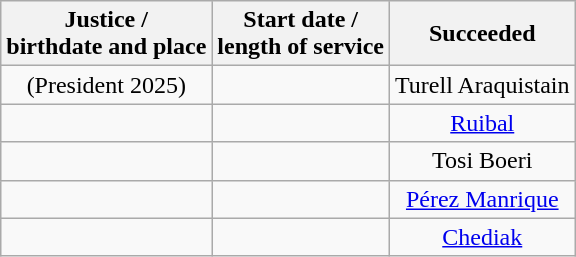<table class="wikitable sortable" style="text-align:center">
<tr>
<th rowspan="2">Justice /<br>birthdate and place</th>
<th rowspan="2">Start date /<br>length of service</th>
<th rowspan="2">Succeeded</th>
</tr>
<tr>
</tr>
<tr>
<td>(President 2025)<br><strong></strong></td>
<td style="white-space:nowrap"><br></td>
<td>Turell Araquistain</td>
</tr>
<tr>
<td><strong></strong></td>
<td><br></td>
<td><a href='#'>Ruibal</a></td>
</tr>
<tr>
<td><strong></strong></td>
<td><br></td>
<td>Tosi Boeri</td>
</tr>
<tr>
<td><strong></strong></td>
<td><br></td>
<td><a href='#'>Pérez Manrique</a></td>
</tr>
<tr>
<td><strong></strong></td>
<td><br></td>
<td><a href='#'>Chediak</a></td>
</tr>
</table>
